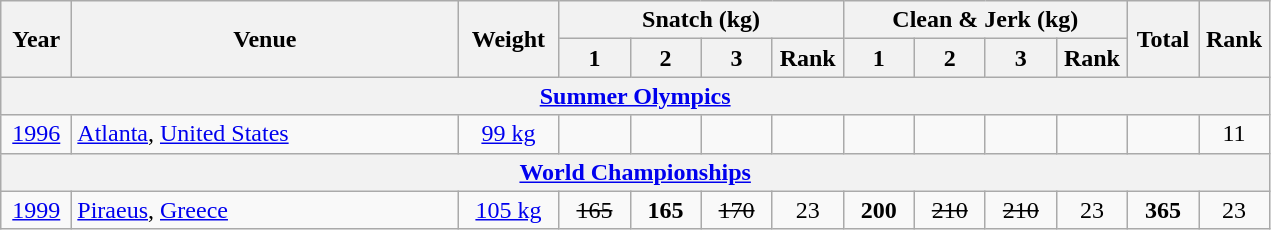<table class = "wikitable" style="text-align:center;">
<tr>
<th rowspan=2 width=40>Year</th>
<th rowspan=2 width=250>Venue</th>
<th rowspan=2 width=60>Weight</th>
<th colspan=4>Snatch (kg)</th>
<th colspan=4>Clean & Jerk (kg)</th>
<th rowspan=2 width=40>Total</th>
<th rowspan=2 width=40>Rank</th>
</tr>
<tr>
<th width=40>1</th>
<th width=40>2</th>
<th width=40>3</th>
<th width=40>Rank</th>
<th width=40>1</th>
<th width=40>2</th>
<th width=40>3</th>
<th width=40>Rank</th>
</tr>
<tr>
<th colspan=13><a href='#'>Summer Olympics</a></th>
</tr>
<tr>
<td><a href='#'>1996</a></td>
<td align=left> <a href='#'>Atlanta</a>, <a href='#'>United States</a></td>
<td><a href='#'>99 kg</a></td>
<td></td>
<td></td>
<td></td>
<td></td>
<td></td>
<td></td>
<td></td>
<td></td>
<td></td>
<td>11</td>
</tr>
<tr>
<th colspan=13><a href='#'>World Championships</a></th>
</tr>
<tr>
<td><a href='#'>1999</a></td>
<td align=left> <a href='#'>Piraeus</a>, <a href='#'>Greece</a></td>
<td><a href='#'>105 kg</a></td>
<td><s>165</s></td>
<td><strong>165</strong></td>
<td><s>170</s></td>
<td>23</td>
<td><strong>200</strong></td>
<td><s>210</s></td>
<td><s>210</s></td>
<td>23</td>
<td><strong>365</strong></td>
<td>23</td>
</tr>
</table>
